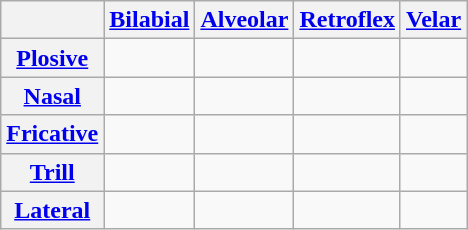<table class="wikitable" style="text-align: center;">
<tr>
<th></th>
<th><a href='#'>Bilabial</a></th>
<th><a href='#'>Alveolar</a></th>
<th><a href='#'>Retroflex</a></th>
<th><a href='#'>Velar</a></th>
</tr>
<tr>
<th><a href='#'>Plosive</a></th>
<td> </td>
<td></td>
<td></td>
<td> </td>
</tr>
<tr>
<th><a href='#'>Nasal</a></th>
<td></td>
<td></td>
<td></td>
<td></td>
</tr>
<tr>
<th><a href='#'>Fricative</a></th>
<td></td>
<td></td>
<td></td>
<td></td>
</tr>
<tr>
<th><a href='#'>Trill</a></th>
<td></td>
<td></td>
<td></td>
<td></td>
</tr>
<tr>
<th><a href='#'>Lateral</a></th>
<td></td>
<td></td>
<td></td>
<td></td>
</tr>
</table>
